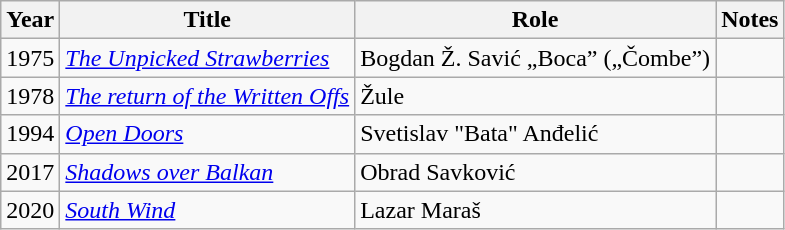<table class="wikitable sortable">
<tr>
<th>Year</th>
<th>Title</th>
<th>Role</th>
<th>Notes</th>
</tr>
<tr>
<td>1975</td>
<td><em><a href='#'>The Unpicked Strawberries</a></em></td>
<td>Bogdan Ž. Savić „Boca” („Čombe”)</td>
<td></td>
</tr>
<tr>
<td>1978</td>
<td><em><a href='#'>The return of the Written Offs</a></em></td>
<td>Žule</td>
<td></td>
</tr>
<tr>
<td>1994</td>
<td><em><a href='#'>Open Doors</a></em></td>
<td>Svetislav "Bata" Anđelić</td>
<td></td>
</tr>
<tr>
<td>2017</td>
<td><em><a href='#'>Shadows over Balkan</a></em></td>
<td>Obrad Savković</td>
<td></td>
</tr>
<tr>
<td>2020</td>
<td><a href='#'><em>South Wind</em></a></td>
<td>Lazar Maraš</td>
<td></td>
</tr>
</table>
